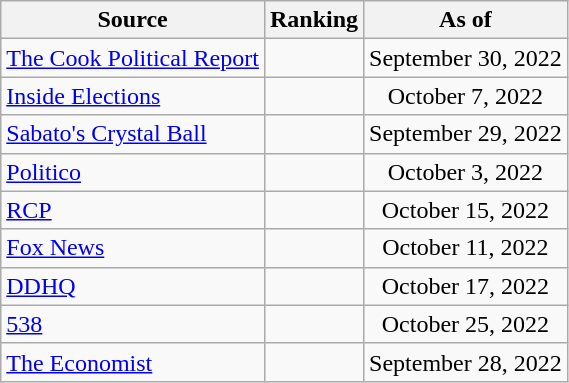<table class="wikitable" style="text-align:center">
<tr>
<th>Source</th>
<th>Ranking</th>
<th>As of</th>
</tr>
<tr>
<td align=left><a href='#'>The Cook Political Report</a></td>
<td></td>
<td>September 30, 2022</td>
</tr>
<tr>
<td align=left><a href='#'>Inside Elections</a></td>
<td></td>
<td>October 7, 2022</td>
</tr>
<tr>
<td align=left><a href='#'>Sabato's Crystal Ball</a></td>
<td></td>
<td>September 29, 2022</td>
</tr>
<tr>
<td align="left"><a href='#'>Politico</a></td>
<td></td>
<td>October 3, 2022</td>
</tr>
<tr>
<td align="left"><a href='#'>RCP</a></td>
<td></td>
<td>October 15, 2022</td>
</tr>
<tr>
<td align=left><a href='#'>Fox News</a></td>
<td></td>
<td>October 11, 2022</td>
</tr>
<tr>
<td align="left"><a href='#'>DDHQ</a></td>
<td></td>
<td>October 17, 2022</td>
</tr>
<tr>
<td align="left"><a href='#'>538</a></td>
<td></td>
<td>October 25, 2022</td>
</tr>
<tr>
<td align="left"><a href='#'>The Economist</a></td>
<td></td>
<td>September 28, 2022</td>
</tr>
</table>
